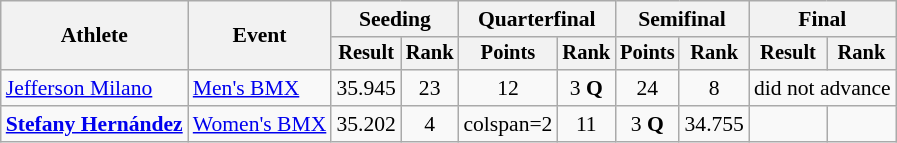<table class="wikitable" style="font-size:90%;">
<tr>
<th rowspan=2>Athlete</th>
<th rowspan=2>Event</th>
<th colspan=2>Seeding</th>
<th colspan=2>Quarterfinal</th>
<th colspan=2>Semifinal</th>
<th colspan=2>Final</th>
</tr>
<tr style="font-size:95%">
<th>Result</th>
<th>Rank</th>
<th>Points</th>
<th>Rank</th>
<th>Points</th>
<th>Rank</th>
<th>Result</th>
<th>Rank</th>
</tr>
<tr align=center>
<td align=left><a href='#'>Jefferson Milano</a></td>
<td align=left><a href='#'>Men's BMX</a></td>
<td>35.945</td>
<td>23</td>
<td>12</td>
<td>3 <strong>Q</strong></td>
<td>24</td>
<td>8</td>
<td colspan=2>did not advance</td>
</tr>
<tr align=center>
<td align=left><strong><a href='#'>Stefany Hernández</a></strong></td>
<td align=left><a href='#'>Women's BMX</a></td>
<td>35.202</td>
<td>4</td>
<td>colspan=2 </td>
<td>11</td>
<td>3 <strong>Q</strong></td>
<td>34.755</td>
<td></td>
</tr>
</table>
